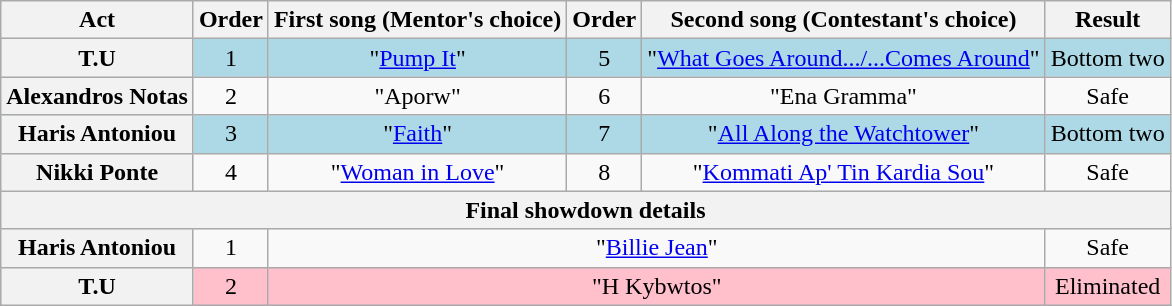<table class="wikitable plainrowheaders" style="text-align:center;">
<tr>
<th scope="col">Act</th>
<th scope="col">Order</th>
<th scope="col">First song (Mentor's choice)</th>
<th scope="col">Order</th>
<th scope="col">Second song (Contestant's choice)</th>
<th scope="col">Result</th>
</tr>
<tr style="background:lightblue;">
<th scope="row">T.U</th>
<td>1</td>
<td>"<a href='#'>Pump It</a>"</td>
<td>5</td>
<td>"<a href='#'>What Goes Around.../...Comes Around</a>"</td>
<td>Bottom two</td>
</tr>
<tr>
<th scope="row">Alexandros Notas</th>
<td>2</td>
<td>"Aporw"</td>
<td>6</td>
<td>"Ena Gramma"</td>
<td>Safe</td>
</tr>
<tr style="background:lightblue;">
<th scope="row">Haris Antoniou</th>
<td>3</td>
<td>"<a href='#'>Faith</a>"</td>
<td>7</td>
<td>"<a href='#'>All Along the Watchtower</a>"</td>
<td>Bottom two</td>
</tr>
<tr>
<th scope="row">Nikki Ponte</th>
<td>4</td>
<td>"<a href='#'>Woman in Love</a>"</td>
<td>8</td>
<td>"<a href='#'>Kommati Ap' Tin Kardia Sou</a>"</td>
<td>Safe</td>
</tr>
<tr>
<th scope="col" colspan="7">Final showdown details</th>
</tr>
<tr>
<th scope="row">Haris Antoniou</th>
<td>1</td>
<td colspan="3">"<a href='#'>Billie Jean</a>"</td>
<td>Safe</td>
</tr>
<tr style="background:pink;">
<th scope="row">T.U</th>
<td>2</td>
<td colspan="3">"H Kybwtos"</td>
<td>Eliminated</td>
</tr>
</table>
